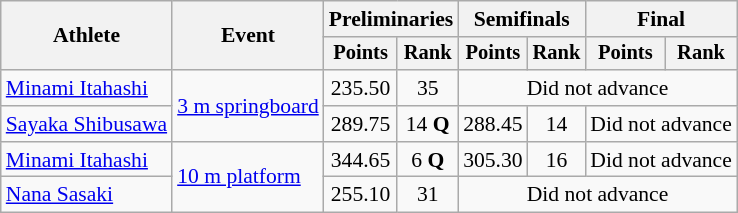<table class=wikitable style="font-size:90%;">
<tr>
<th rowspan="2">Athlete</th>
<th rowspan="2">Event</th>
<th colspan="2">Preliminaries</th>
<th colspan="2">Semifinals</th>
<th colspan="2">Final</th>
</tr>
<tr style="font-size:95%">
<th>Points</th>
<th>Rank</th>
<th>Points</th>
<th>Rank</th>
<th>Points</th>
<th>Rank</th>
</tr>
<tr align=center>
<td align=left><a href='#'>Minami Itahashi</a></td>
<td align=left rowspan=2><a href='#'>3 m springboard</a></td>
<td>235.50</td>
<td>35</td>
<td colspan=4>Did not advance</td>
</tr>
<tr align=center>
<td align=left><a href='#'>Sayaka Shibusawa</a></td>
<td>289.75</td>
<td>14 <strong>Q</strong></td>
<td>288.45</td>
<td>14</td>
<td colspan=2>Did not advance</td>
</tr>
<tr align=center>
<td align=left><a href='#'>Minami Itahashi</a></td>
<td align=left rowspan=2><a href='#'>10 m platform</a></td>
<td>344.65</td>
<td>6 <strong>Q</strong></td>
<td>305.30</td>
<td>16</td>
<td colspan=2>Did not advance</td>
</tr>
<tr align=center>
<td align=left><a href='#'>Nana Sasaki</a></td>
<td>255.10</td>
<td>31</td>
<td colspan=4>Did not advance</td>
</tr>
</table>
